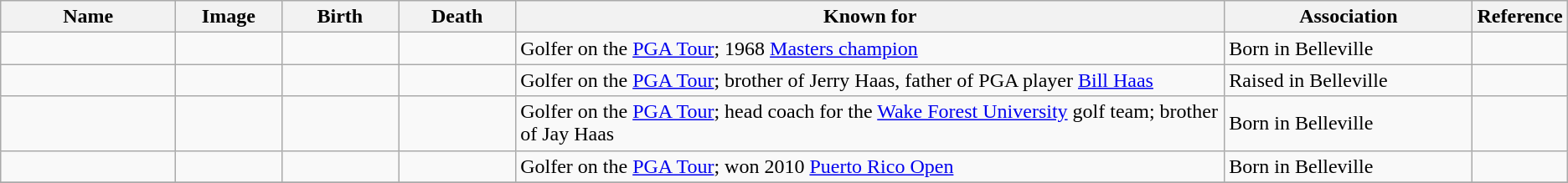<table class="wikitable sortable">
<tr>
<th scope="col" width="140">Name</th>
<th scope="col" width="80" class="unsortable">Image</th>
<th scope="col" width="90">Birth</th>
<th scope="col" width="90">Death</th>
<th scope="col" width="600" class="unsortable">Known for</th>
<th scope="col" width="200" class="unsortable">Association</th>
<th scope="col" width="30" class="unsortable">Reference</th>
</tr>
<tr>
<td></td>
<td></td>
<td align=right></td>
<td align=right></td>
<td>Golfer on the <a href='#'>PGA Tour</a>; 1968 <a href='#'>Masters champion</a></td>
<td>Born in Belleville</td>
<td align="center"></td>
</tr>
<tr>
<td></td>
<td></td>
<td align=right></td>
<td></td>
<td>Golfer on the <a href='#'>PGA Tour</a>; brother of Jerry Haas, father of PGA player <a href='#'>Bill Haas</a></td>
<td>Raised in Belleville</td>
<td align="center"></td>
</tr>
<tr>
<td></td>
<td></td>
<td align=right></td>
<td></td>
<td>Golfer on the <a href='#'>PGA Tour</a>; head coach for the <a href='#'>Wake Forest University</a> golf team; brother of Jay Haas</td>
<td>Born in Belleville</td>
<td align="center"></td>
</tr>
<tr>
<td></td>
<td></td>
<td align=right></td>
<td></td>
<td>Golfer on the <a href='#'>PGA Tour</a>; won 2010 <a href='#'>Puerto Rico Open</a></td>
<td>Born in Belleville</td>
<td align="center"></td>
</tr>
<tr>
</tr>
</table>
